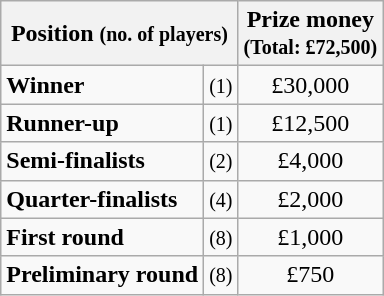<table class="wikitable">
<tr>
<th colspan=2>Position <small>(no. of players)</small></th>
<th>Prize money<br><small>(Total: £72,500)</small></th>
</tr>
<tr>
<td><strong>Winner</strong></td>
<td align=center><small>(1)</small></td>
<td align=center>£30,000</td>
</tr>
<tr>
<td><strong>Runner-up</strong></td>
<td align=center><small>(1)</small></td>
<td align=center>£12,500</td>
</tr>
<tr>
<td><strong>Semi-finalists</strong></td>
<td align=center><small>(2)</small></td>
<td align=center>£4,000</td>
</tr>
<tr>
<td><strong>Quarter-finalists</strong></td>
<td align=center><small>(4)</small></td>
<td align=center>£2,000</td>
</tr>
<tr>
<td><strong>First round</strong></td>
<td align=center><small>(8)</small></td>
<td align=center>£1,000</td>
</tr>
<tr>
<td><strong>Preliminary round</strong></td>
<td align=center><small>(8)</small></td>
<td align=center>£750</td>
</tr>
</table>
